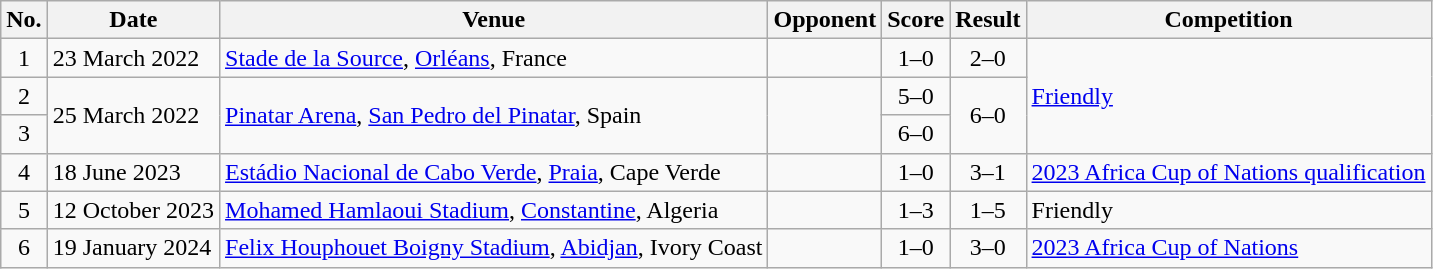<table class="wikitable sortable">
<tr>
<th scope="col">No.</th>
<th scope="col">Date</th>
<th scope="col">Venue</th>
<th scope="col">Opponent</th>
<th scope="col">Score</th>
<th scope="col">Result</th>
<th scope="col">Competition</th>
</tr>
<tr>
<td align="center">1</td>
<td>23 March 2022</td>
<td><a href='#'>Stade de la Source</a>, <a href='#'>Orléans</a>, France</td>
<td></td>
<td align="center">1–0</td>
<td align="center">2–0</td>
<td rowspan="3"><a href='#'>Friendly</a></td>
</tr>
<tr>
<td align="center">2</td>
<td rowspan="2">25 March 2022</td>
<td rowspan="2"><a href='#'>Pinatar Arena</a>, <a href='#'>San Pedro del Pinatar</a>, Spain</td>
<td rowspan="2"></td>
<td align="center">5–0</td>
<td rowspan="2" align="center">6–0</td>
</tr>
<tr>
<td align="center">3</td>
<td align="center">6–0</td>
</tr>
<tr>
<td align="center">4</td>
<td>18 June 2023</td>
<td><a href='#'>Estádio Nacional de Cabo Verde</a>, <a href='#'>Praia</a>, Cape Verde</td>
<td></td>
<td align="center">1–0</td>
<td align="center">3–1</td>
<td><a href='#'>2023 Africa Cup of Nations qualification</a></td>
</tr>
<tr>
<td align="center">5</td>
<td>12 October 2023</td>
<td><a href='#'>Mohamed Hamlaoui Stadium</a>, <a href='#'>Constantine</a>, Algeria</td>
<td></td>
<td align="center">1–3</td>
<td align="center">1–5</td>
<td>Friendly</td>
</tr>
<tr>
<td align="center">6</td>
<td>19 January 2024</td>
<td><a href='#'>Felix Houphouet Boigny Stadium</a>, <a href='#'>Abidjan</a>, Ivory Coast</td>
<td></td>
<td align="center">1–0</td>
<td align="center">3–0</td>
<td><a href='#'>2023 Africa Cup of Nations</a></td>
</tr>
</table>
